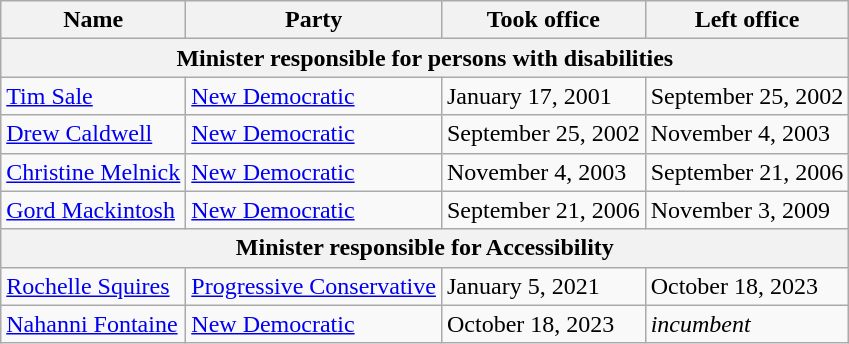<table class="wikitable">
<tr>
<th><strong>Name</strong></th>
<th><strong>Party</strong></th>
<th><strong>Took office</strong></th>
<th><strong>Left office</strong></th>
</tr>
<tr>
<th colspan="4">Minister responsible for persons with disabilities</th>
</tr>
<tr>
<td><a href='#'>Tim Sale</a></td>
<td><a href='#'>New Democratic</a></td>
<td>January 17, 2001</td>
<td>September 25, 2002</td>
</tr>
<tr>
<td><a href='#'>Drew Caldwell</a></td>
<td><a href='#'>New Democratic</a></td>
<td>September 25, 2002</td>
<td>November 4, 2003</td>
</tr>
<tr>
<td><a href='#'>Christine Melnick</a></td>
<td><a href='#'>New Democratic</a></td>
<td>November 4, 2003</td>
<td>September 21, 2006</td>
</tr>
<tr>
<td><a href='#'>Gord Mackintosh</a></td>
<td><a href='#'>New Democratic</a></td>
<td>September 21, 2006</td>
<td>November 3, 2009</td>
</tr>
<tr>
<th colspan="4">Minister responsible for Accessibility</th>
</tr>
<tr>
<td><a href='#'>Rochelle Squires</a></td>
<td><a href='#'>Progressive Conservative</a></td>
<td>January 5, 2021</td>
<td>October 18, 2023</td>
</tr>
<tr>
<td><a href='#'>Nahanni Fontaine</a></td>
<td><a href='#'>New Democratic</a></td>
<td>October 18, 2023</td>
<td><em>incumbent</em></td>
</tr>
</table>
